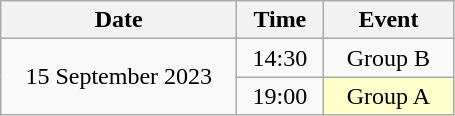<table class = "wikitable" style="text-align:center;">
<tr>
<th width=150>Date</th>
<th width=50>Time</th>
<th width=80>Event</th>
</tr>
<tr>
<td rowspan=2>15 September 2023</td>
<td>14:30</td>
<td>Group B</td>
</tr>
<tr>
<td>19:00</td>
<td bgcolor=ffffcc>Group A</td>
</tr>
</table>
